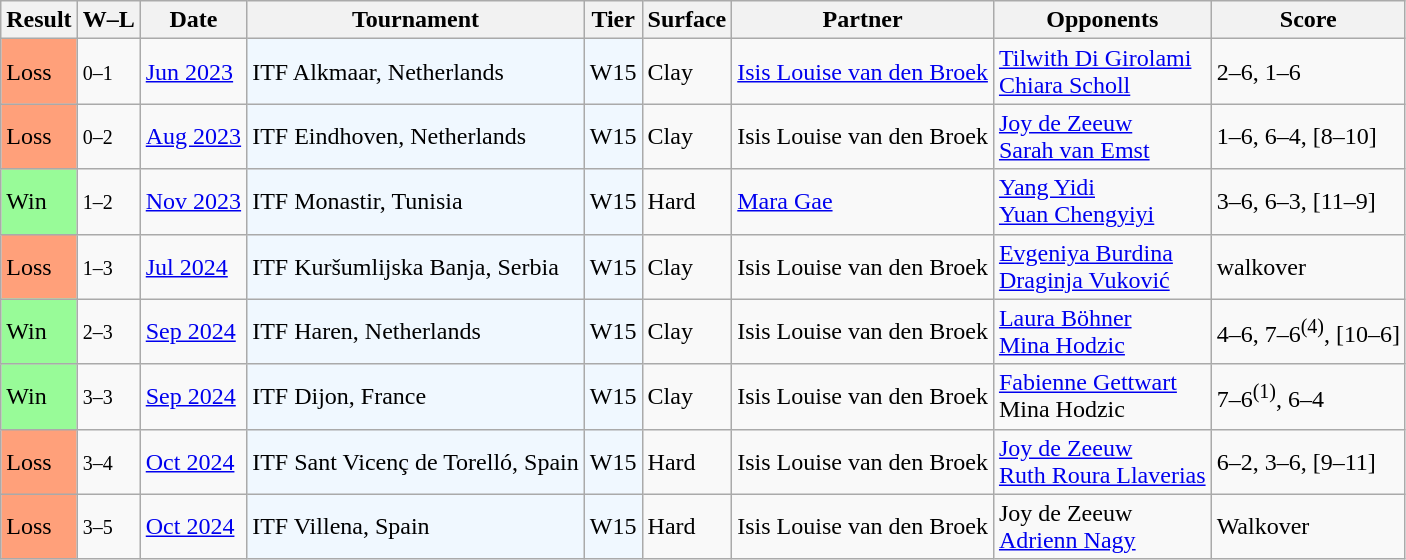<table class="sortable wikitable">
<tr>
<th>Result</th>
<th class="unsortable">W–L</th>
<th>Date</th>
<th>Tournament</th>
<th>Tier</th>
<th>Surface</th>
<th>Partner</th>
<th>Opponents</th>
<th class=unsortable>Score</th>
</tr>
<tr>
<td style="background:#ffa07a;">Loss</td>
<td><small>0–1</small></td>
<td><a href='#'>Jun 2023</a></td>
<td style="background:#f0f8ff;">ITF Alkmaar, Netherlands</td>
<td style="background:#f0f8ff;">W15</td>
<td>Clay</td>
<td> <a href='#'>Isis Louise van den Broek</a></td>
<td> <a href='#'>Tilwith Di Girolami</a> <br>  <a href='#'>Chiara Scholl</a></td>
<td>2–6, 1–6</td>
</tr>
<tr>
<td style="background:#ffa07a;">Loss</td>
<td><small>0–2</small></td>
<td><a href='#'>Aug 2023</a></td>
<td style="background:#f0f8ff;">ITF Eindhoven, Netherlands</td>
<td style="background:#f0f8ff;">W15</td>
<td>Clay</td>
<td> Isis Louise van den Broek</td>
<td> <a href='#'>Joy de Zeeuw</a> <br>  <a href='#'>Sarah van Emst</a></td>
<td>1–6, 6–4, [8–10]</td>
</tr>
<tr>
<td style="background:#98fb98;">Win</td>
<td><small>1–2</small></td>
<td><a href='#'>Nov 2023</a></td>
<td style="background:#f0f8ff;">ITF Monastir, Tunisia</td>
<td style="background:#f0f8ff;">W15</td>
<td>Hard</td>
<td> <a href='#'>Mara Gae</a></td>
<td> <a href='#'>Yang Yidi</a> <br>  <a href='#'>Yuan Chengyiyi</a></td>
<td>3–6, 6–3, [11–9]</td>
</tr>
<tr>
<td style="background:#ffa07a;">Loss</td>
<td><small>1–3</small></td>
<td><a href='#'>Jul 2024</a></td>
<td style="background:#f0f8ff;">ITF Kuršumlijska Banja, Serbia</td>
<td style="background:#f0f8ff;">W15</td>
<td>Clay</td>
<td> Isis Louise van den Broek</td>
<td> <a href='#'>Evgeniya Burdina</a> <br>  <a href='#'>Draginja Vuković</a></td>
<td>walkover</td>
</tr>
<tr>
<td style="background:#98fb98;">Win</td>
<td><small>2–3</small></td>
<td><a href='#'>Sep 2024</a></td>
<td style="background:#f0f8ff;">ITF Haren, Netherlands</td>
<td style="background:#f0f8ff;">W15</td>
<td>Clay</td>
<td> Isis Louise van den Broek</td>
<td> <a href='#'>Laura Böhner</a> <br>  <a href='#'>Mina Hodzic</a></td>
<td>4–6, 7–6<sup>(4)</sup>, [10–6]</td>
</tr>
<tr>
<td style="background:#98fb98;">Win</td>
<td><small>3–3</small></td>
<td><a href='#'>Sep 2024</a></td>
<td style="background:#f0f8ff;">ITF Dijon, France</td>
<td style="background:#f0f8ff;">W15</td>
<td>Clay</td>
<td> Isis Louise van den Broek</td>
<td> <a href='#'>Fabienne Gettwart</a> <br>  Mina Hodzic</td>
<td>7–6<sup>(1)</sup>, 6–4</td>
</tr>
<tr>
<td style="background:#ffa07a;">Loss</td>
<td><small>3–4</small></td>
<td><a href='#'>Oct 2024</a></td>
<td style="background:#f0f8ff;">ITF Sant Vicenç de Torelló, Spain</td>
<td style="background:#f0f8ff;">W15</td>
<td>Hard</td>
<td> Isis Louise van den Broek</td>
<td> <a href='#'>Joy de Zeeuw</a> <br>  <a href='#'>Ruth Roura Llaverias</a></td>
<td>6–2, 3–6, [9–11]</td>
</tr>
<tr>
<td style="background:#ffa07a;">Loss</td>
<td><small>3–5</small></td>
<td><a href='#'>Oct 2024</a></td>
<td style="background:#f0f8ff;">ITF Villena, Spain</td>
<td style="background:#f0f8ff;">W15</td>
<td>Hard</td>
<td> Isis Louise van den Broek</td>
<td> Joy de Zeeuw <br>  <a href='#'>Adrienn Nagy</a></td>
<td>Walkover</td>
</tr>
</table>
